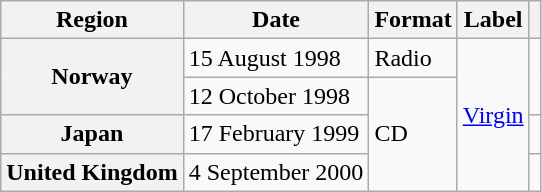<table class="wikitable plainrowheaders">
<tr>
<th scope="col">Region</th>
<th scope="col">Date</th>
<th scope="col">Format</th>
<th scope="col">Label</th>
<th scope="col"></th>
</tr>
<tr>
<th scope="row" rowspan="2">Norway</th>
<td>15 August 1998</td>
<td>Radio</td>
<td rowspan="4"><a href='#'>Virgin</a></td>
<td rowspan="2"></td>
</tr>
<tr>
<td>12 October 1998</td>
<td rowspan="3">CD</td>
</tr>
<tr>
<th scope="row">Japan</th>
<td>17 February 1999</td>
<td></td>
</tr>
<tr>
<th scope="row">United Kingdom</th>
<td>4 September 2000</td>
<td></td>
</tr>
</table>
